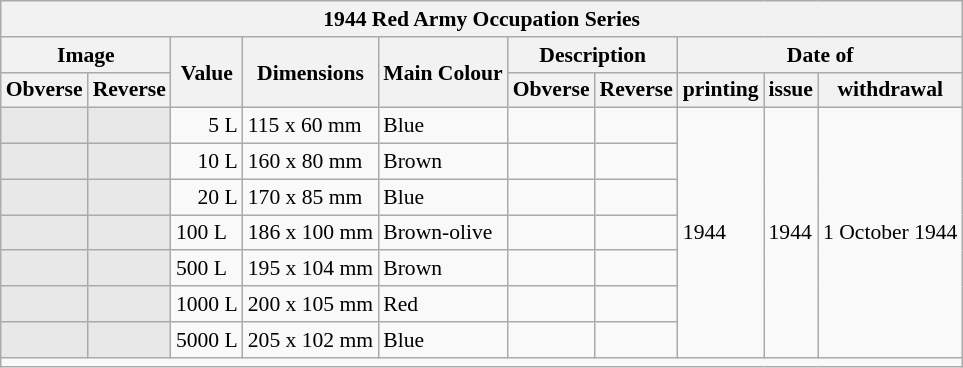<table class="wikitable" style="font-size: 90%">
<tr>
<th colspan=10>1944 Red Army Occupation Series</th>
</tr>
<tr>
<th colspan=2>Image</th>
<th rowspan=2>Value</th>
<th rowspan=2>Dimensions</th>
<th rowspan=2>Main Colour</th>
<th colspan=2>Description</th>
<th colspan=3>Date of</th>
</tr>
<tr>
<th>Obverse</th>
<th>Reverse</th>
<th>Obverse</th>
<th>Reverse</th>
<th>printing</th>
<th>issue</th>
<th>withdrawal</th>
</tr>
<tr>
<td align="center" bgcolor="#E8E8E8"></td>
<td align="center" bgcolor="#E8E8E8"></td>
<td align=right>5 L</td>
<td>115 x 60 mm</td>
<td>Blue</td>
<td></td>
<td></td>
<td rowspan="7">1944</td>
<td rowspan="7">1944</td>
<td rowspan="7">1 October 1944</td>
</tr>
<tr>
<td align="center" bgcolor="#E8E8E8"></td>
<td align="center" bgcolor="#E8E8E8"></td>
<td align=right>10 L</td>
<td>160 x 80 mm</td>
<td>Brown</td>
<td></td>
<td></td>
</tr>
<tr>
<td align="center" bgcolor="#E8E8E8"></td>
<td align="center" bgcolor="#E8E8E8"></td>
<td align=right>20 L</td>
<td>170 x 85 mm</td>
<td>Blue</td>
<td></td>
<td></td>
</tr>
<tr>
<td align="center" bgcolor="#E8E8E8"></td>
<td align="center" bgcolor="#E8E8E8"></td>
<td>100 L</td>
<td>186 x 100 mm</td>
<td>Brown-olive</td>
<td></td>
<td></td>
</tr>
<tr>
<td align="center" bgcolor="#E8E8E8"></td>
<td align="center" bgcolor="#E8E8E8"></td>
<td>500 L</td>
<td>195 x 104 mm</td>
<td>Brown</td>
<td></td>
<td></td>
</tr>
<tr>
<td align="center" bgcolor="#E8E8E8"></td>
<td align="center" bgcolor="#E8E8E8"></td>
<td>1000 L</td>
<td>200 x 105 mm</td>
<td>Red</td>
<td></td>
<td></td>
</tr>
<tr>
<td align="center" bgcolor="#E8E8E8"></td>
<td align="center" bgcolor="#E8E8E8"></td>
<td>5000 L</td>
<td>205 x 102 mm</td>
<td>Blue</td>
<td></td>
<td></td>
</tr>
<tr>
<td colspan=10></td>
</tr>
</table>
